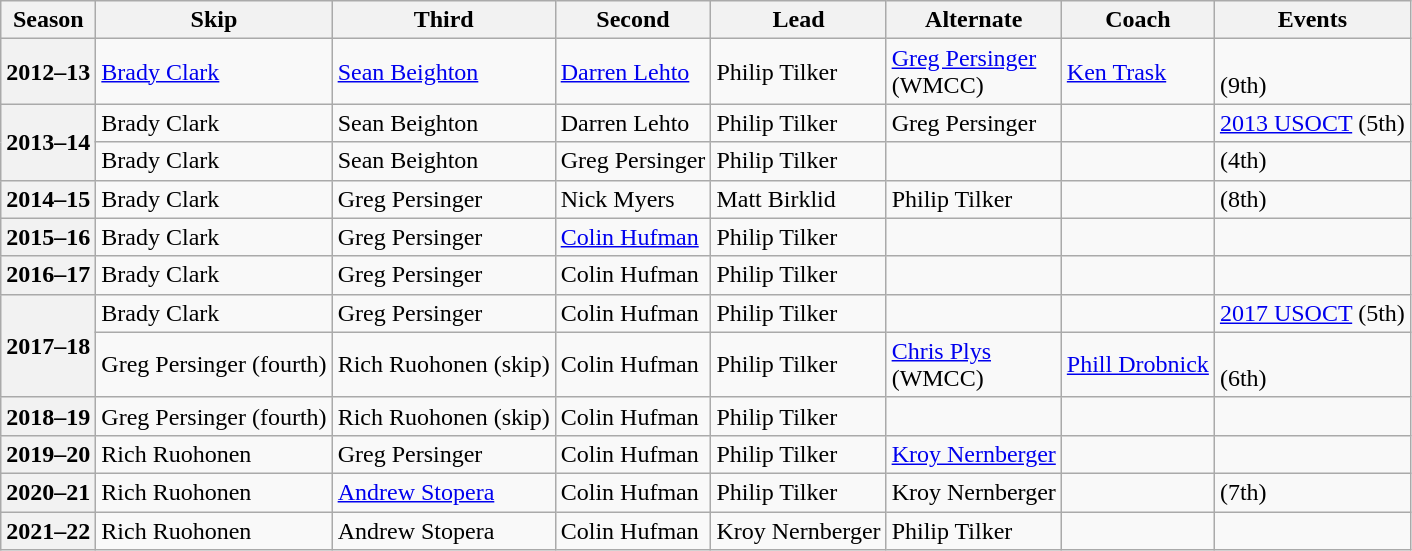<table class="wikitable">
<tr>
<th scope="col">Season</th>
<th scope="col">Skip</th>
<th scope="col">Third</th>
<th scope="col">Second</th>
<th scope="col">Lead</th>
<th scope="col">Alternate</th>
<th scope="col">Coach</th>
<th scope="col">Events</th>
</tr>
<tr>
<th scope="row">2012–13</th>
<td><a href='#'>Brady Clark</a></td>
<td><a href='#'>Sean Beighton</a></td>
<td><a href='#'>Darren Lehto</a></td>
<td>Philip Tilker</td>
<td><a href='#'>Greg Persinger</a><br>(WMCC)</td>
<td><a href='#'>Ken Trask</a></td>
<td> <br> (9th)</td>
</tr>
<tr>
<th scope="row" rowspan=2>2013–14</th>
<td>Brady Clark</td>
<td>Sean Beighton</td>
<td>Darren Lehto</td>
<td>Philip Tilker</td>
<td>Greg Persinger</td>
<td></td>
<td><a href='#'>2013 USOCT</a> (5th)</td>
</tr>
<tr>
<td>Brady Clark</td>
<td>Sean Beighton</td>
<td>Greg Persinger</td>
<td>Philip Tilker</td>
<td></td>
<td></td>
<td> (4th)</td>
</tr>
<tr>
<th scope="row">2014–15</th>
<td>Brady Clark</td>
<td>Greg Persinger</td>
<td>Nick Myers</td>
<td>Matt Birklid</td>
<td>Philip Tilker</td>
<td></td>
<td> (8th)</td>
</tr>
<tr>
<th scope="row">2015–16</th>
<td>Brady Clark</td>
<td>Greg Persinger</td>
<td><a href='#'>Colin Hufman</a></td>
<td>Philip Tilker</td>
<td></td>
<td></td>
<td> </td>
</tr>
<tr Darren Lehto>
<th scope="row">2016–17</th>
<td>Brady Clark</td>
<td>Greg Persinger</td>
<td>Colin Hufman</td>
<td>Philip Tilker</td>
<td></td>
<td></td>
<td> </td>
</tr>
<tr>
<th scope="row" rowspan=2>2017–18</th>
<td>Brady Clark</td>
<td>Greg Persinger</td>
<td>Colin Hufman</td>
<td>Philip Tilker</td>
<td></td>
<td></td>
<td><a href='#'>2017 USOCT</a> (5th)</td>
</tr>
<tr>
<td>Greg Persinger (fourth)</td>
<td>Rich Ruohonen (skip)</td>
<td>Colin Hufman</td>
<td>Philip Tilker</td>
<td><a href='#'>Chris Plys</a><br>(WMCC)</td>
<td><a href='#'>Phill Drobnick</a></td>
<td> <br> (6th)</td>
</tr>
<tr>
<th scope="row">2018–19</th>
<td>Greg Persinger (fourth)</td>
<td>Rich Ruohonen (skip)</td>
<td>Colin Hufman</td>
<td>Philip Tilker</td>
<td></td>
<td></td>
<td> </td>
</tr>
<tr>
<th scope="row">2019–20</th>
<td>Rich Ruohonen</td>
<td>Greg Persinger</td>
<td>Colin Hufman</td>
<td>Philip Tilker</td>
<td><a href='#'>Kroy Nernberger</a></td>
<td></td>
<td> </td>
</tr>
<tr>
<th scope="row">2020–21</th>
<td>Rich Ruohonen</td>
<td><a href='#'>Andrew Stopera</a></td>
<td>Colin Hufman</td>
<td>Philip Tilker</td>
<td>Kroy Nernberger</td>
<td></td>
<td> (7th)</td>
</tr>
<tr>
<th scope="row">2021–22</th>
<td>Rich Ruohonen</td>
<td>Andrew Stopera</td>
<td>Colin Hufman</td>
<td>Kroy Nernberger</td>
<td>Philip Tilker</td>
<td></td>
<td></td>
</tr>
</table>
